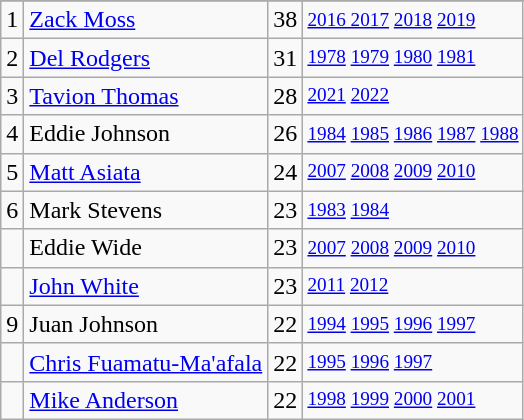<table class="wikitable">
<tr>
</tr>
<tr>
<td>1</td>
<td><a href='#'>Zack Moss</a></td>
<td>38</td>
<td style="font-size:80%;"><a href='#'>2016 2017</a> <a href='#'>2018</a> <a href='#'>2019</a></td>
</tr>
<tr>
<td>2</td>
<td><a href='#'>Del Rodgers</a></td>
<td>31</td>
<td style="font-size:80%;"><a href='#'>1978</a> <a href='#'>1979</a> <a href='#'>1980</a> <a href='#'>1981</a></td>
</tr>
<tr>
<td>3</td>
<td><a href='#'>Tavion Thomas</a></td>
<td>28</td>
<td style="font-size:80%;"><a href='#'>2021</a> <a href='#'>2022</a></td>
</tr>
<tr>
<td>4</td>
<td>Eddie Johnson</td>
<td>26</td>
<td style="font-size:80%;"><a href='#'>1984</a> <a href='#'>1985</a> <a href='#'>1986</a> <a href='#'>1987</a> <a href='#'>1988</a></td>
</tr>
<tr>
<td>5</td>
<td><a href='#'>Matt Asiata</a></td>
<td>24</td>
<td style="font-size:80%;"><a href='#'>2007</a> <a href='#'>2008</a> <a href='#'>2009</a> <a href='#'>2010</a></td>
</tr>
<tr>
<td>6</td>
<td>Mark Stevens</td>
<td>23</td>
<td style="font-size:80%;"><a href='#'>1983</a> <a href='#'>1984</a></td>
</tr>
<tr>
<td></td>
<td>Eddie Wide</td>
<td>23</td>
<td style="font-size:80%;"><a href='#'>2007</a> <a href='#'>2008</a> <a href='#'>2009</a> <a href='#'>2010</a></td>
</tr>
<tr>
<td></td>
<td><a href='#'>John White</a></td>
<td>23</td>
<td style="font-size:80%;"><a href='#'>2011</a> <a href='#'>2012</a></td>
</tr>
<tr>
<td>9</td>
<td>Juan Johnson</td>
<td>22</td>
<td style="font-size:80%;"><a href='#'>1994</a> <a href='#'>1995</a> <a href='#'>1996</a> <a href='#'>1997</a></td>
</tr>
<tr>
<td></td>
<td><a href='#'>Chris Fuamatu-Ma'afala</a></td>
<td>22</td>
<td style="font-size:80%;"><a href='#'>1995</a> <a href='#'>1996</a> <a href='#'>1997</a></td>
</tr>
<tr>
<td></td>
<td><a href='#'>Mike Anderson</a></td>
<td>22</td>
<td style="font-size:80%;"><a href='#'>1998</a> <a href='#'>1999</a> <a href='#'>2000</a> <a href='#'>2001</a></td>
</tr>
</table>
